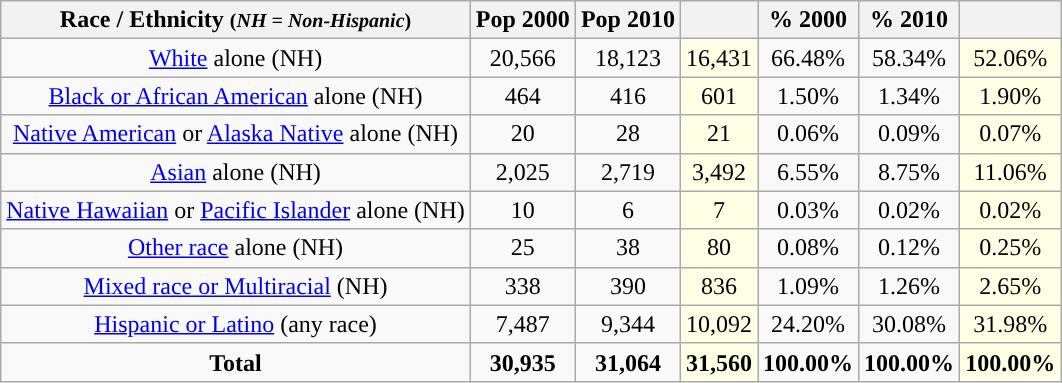<table class="wikitable" style="text-align:center;">
<tr>
<th>Race / Ethnicity <small>(<em>NH = Non-Hispanic</em>)</small></th>
<th>Pop 2000</th>
<th>Pop 2010</th>
<th></th>
<th>% 2000</th>
<th>% 2010</th>
<th></th>
</tr>
<tr>
<td><a href='#'>White</a> alone (NH)</td>
<td>20,566</td>
<td>18,123</td>
<td style='background: #ffffe6;'>16,431</td>
<td>66.48%</td>
<td>58.34%</td>
<td style='background: #ffffe6;'>52.06%</td>
</tr>
<tr>
<td><a href='#'>Black or African American</a> alone (NH)</td>
<td>464</td>
<td>416</td>
<td style='background: #ffffe6;'>601</td>
<td>1.50%</td>
<td>1.34%</td>
<td style='background: #ffffe6;'>1.90%</td>
</tr>
<tr>
<td><a href='#'>Native American</a> or <a href='#'>Alaska Native</a> alone (NH)</td>
<td>20</td>
<td>28</td>
<td style='background: #ffffe6;'>21</td>
<td>0.06%</td>
<td>0.09%</td>
<td style='background: #ffffe6;'>0.07%</td>
</tr>
<tr>
<td><a href='#'>Asian</a> alone (NH)</td>
<td>2,025</td>
<td>2,719</td>
<td style='background: #ffffe6;'>3,492</td>
<td>6.55%</td>
<td>8.75%</td>
<td style='background: #ffffe6;'>11.06%</td>
</tr>
<tr>
<td><a href='#'>Native Hawaiian</a> or <a href='#'>Pacific Islander</a> alone (NH)</td>
<td>10</td>
<td>6</td>
<td style='background: #ffffe6;'>7</td>
<td>0.03%</td>
<td>0.02%</td>
<td style='background: #ffffe6;'>0.02%</td>
</tr>
<tr>
<td><a href='#'>Other race</a> alone (NH)</td>
<td>25</td>
<td>38</td>
<td style='background: #ffffe6;'>80</td>
<td>0.08%</td>
<td>0.12%</td>
<td style='background: #ffffe6;'>0.25%</td>
</tr>
<tr>
<td><a href='#'>Mixed race or Multiracial</a> (NH)</td>
<td>338</td>
<td>390</td>
<td style='background: #ffffe6;'>836</td>
<td>1.09%</td>
<td>1.26%</td>
<td style='background: #ffffe6;'>2.65%</td>
</tr>
<tr>
<td><a href='#'>Hispanic or Latino</a> (any race)</td>
<td>7,487</td>
<td>9,344</td>
<td style='background: #ffffe6;'>10,092</td>
<td>24.20%</td>
<td>30.08%</td>
<td style='background: #ffffe6;'>31.98%</td>
</tr>
<tr>
<td><strong>Total</strong></td>
<td><strong>30,935</strong></td>
<td><strong>31,064</strong></td>
<td style='background: #ffffe6;'><strong>31,560</strong></td>
<td><strong>100.00%</strong></td>
<td><strong>100.00%</strong></td>
<td style='background: #ffffe6;'><strong>100.00%</strong></td>
</tr>
</table>
